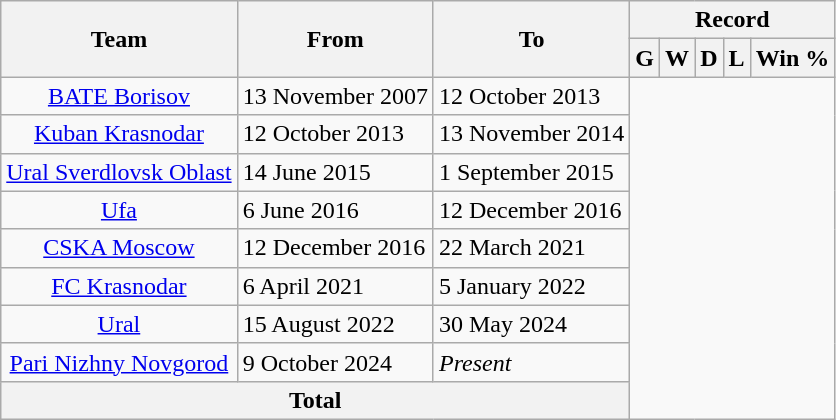<table class="wikitable" style="text-align: center">
<tr>
<th rowspan="2">Team</th>
<th rowspan="2">From</th>
<th rowspan="2">To</th>
<th colspan="8">Record</th>
</tr>
<tr>
<th>G</th>
<th>W</th>
<th>D</th>
<th>L</th>
<th>Win %</th>
</tr>
<tr>
<td><a href='#'>BATE Borisov</a></td>
<td align="left">13 November 2007</td>
<td align="left">12 October 2013<br></td>
</tr>
<tr>
<td><a href='#'>Kuban Krasnodar</a></td>
<td align="left">12 October 2013</td>
<td align="left">13 November 2014<br></td>
</tr>
<tr>
<td><a href='#'>Ural Sverdlovsk Oblast</a></td>
<td align=left>14 June 2015</td>
<td align=left>1 September 2015<br></td>
</tr>
<tr>
<td><a href='#'>Ufa</a></td>
<td align=left>6 June 2016</td>
<td align=left>12 December 2016<br></td>
</tr>
<tr>
<td><a href='#'>CSKA Moscow</a></td>
<td align=left>12 December 2016</td>
<td align=left>22 March 2021<br></td>
</tr>
<tr>
<td><a href='#'>FC Krasnodar</a></td>
<td align=left>6 April 2021</td>
<td align=left>5 January 2022<br></td>
</tr>
<tr>
<td><a href='#'>Ural</a></td>
<td align=left>15 August 2022</td>
<td align=left>30 May 2024<br></td>
</tr>
<tr>
<td><a href='#'>Pari Nizhny Novgorod</a></td>
<td align=left>9 October 2024</td>
<td align=left><em>Present</em><br></td>
</tr>
<tr>
<th colspan="3">Total<br></th>
</tr>
</table>
